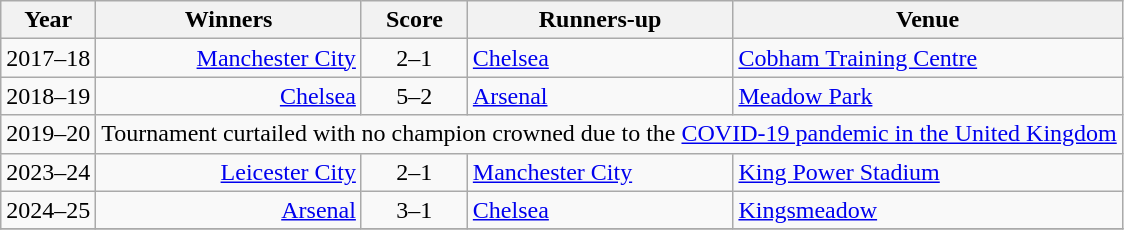<table class="wikitable">
<tr>
<th>Year</th>
<th>Winners</th>
<th>Score</th>
<th>Runners-up</th>
<th>Venue</th>
</tr>
<tr>
<td>2017–18</td>
<td align="right"><a href='#'>Manchester City</a></td>
<td align="center">2–1</td>
<td align="left"><a href='#'>Chelsea</a></td>
<td><a href='#'>Cobham Training Centre</a></td>
</tr>
<tr>
<td>2018–19</td>
<td align="right"><a href='#'>Chelsea</a></td>
<td align="center">5–2</td>
<td align="left"><a href='#'>Arsenal</a></td>
<td><a href='#'>Meadow Park</a></td>
</tr>
<tr>
<td>2019–20</td>
<td colspan="4" align="right">Tournament curtailed with no champion crowned due to the <a href='#'>COVID-19 pandemic in the United Kingdom</a></td>
</tr>
<tr>
<td>2023–24</td>
<td align="right"><a href='#'>Leicester City</a></td>
<td align="center">2–1</td>
<td align="left"><a href='#'>Manchester City</a></td>
<td><a href='#'>King Power Stadium</a></td>
</tr>
<tr>
<td>2024–25</td>
<td align="right"><a href='#'>Arsenal</a></td>
<td align="center">3–1</td>
<td align="left"><a href='#'>Chelsea</a></td>
<td><a href='#'>Kingsmeadow</a></td>
</tr>
<tr>
</tr>
</table>
